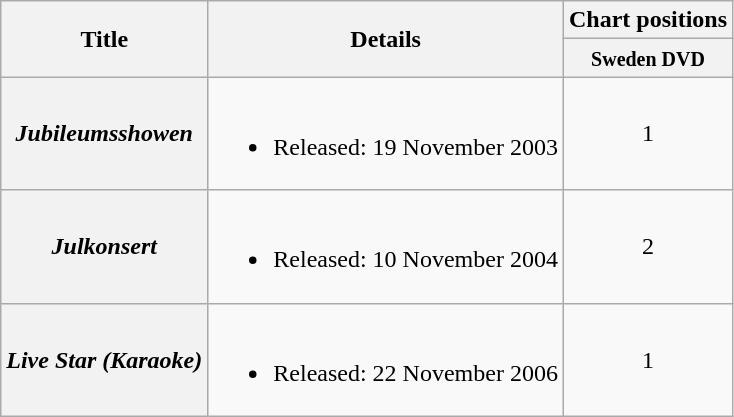<table class="wikitable plainrowheaders">
<tr>
<th scope="col" rowspan="2">Title</th>
<th scope="col" rowspan="2">Details</th>
<th scope="col">Chart positions</th>
</tr>
<tr>
<th scope="col"><small>Sweden DVD</small></th>
</tr>
<tr>
<th scope="row"><em>Jubileumsshowen</em></th>
<td><br><ul><li>Released: 19 November 2003</li></ul></td>
<td align="center">1</td>
</tr>
<tr>
<th scope="row"><em>Julkonsert</em></th>
<td><br><ul><li>Released: 10 November 2004</li></ul></td>
<td align="center">2</td>
</tr>
<tr>
<th scope="row"><em>Live Star (Karaoke)</em></th>
<td><br><ul><li>Released: 22 November 2006</li></ul></td>
<td align="center">1</td>
</tr>
</table>
